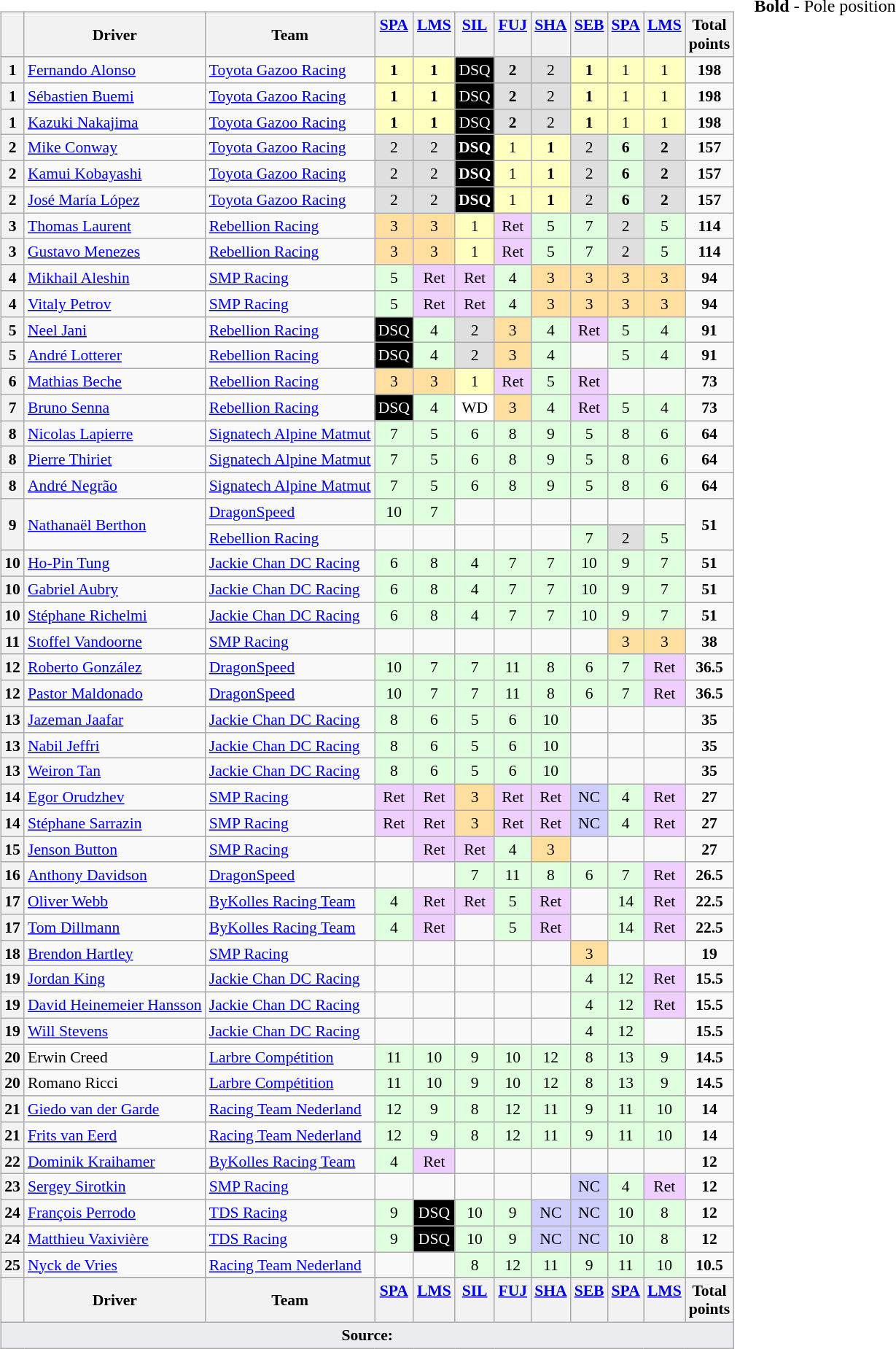<table>
<tr>
<td><br><table class="wikitable" style="font-size: 90%; text-align:center;">
<tr valign="top">
<th valign=middle></th>
<th valign=middle>Driver</th>
<th valign=middle>Team</th>
<th><a href='#'>SPA</a><br></th>
<th><a href='#'>LMS</a><br></th>
<th><a href='#'>SIL</a><br></th>
<th><a href='#'>FUJ</a><br></th>
<th><a href='#'>SHA</a><br></th>
<th><a href='#'>SEB</a><br></th>
<th><a href='#'>SPA</a><br></th>
<th><a href='#'>LMS</a><br></th>
<th valign=middle>Total<br>points</th>
</tr>
<tr>
<th>1</th>
<td align=left> <a href='#'>Fernando Alonso</a></td>
<td align=left> <a href='#'>Toyota Gazoo Racing</a></td>
<td style="background:#FFFFBF;"><strong>1</strong></td>
<td style="background:#FFFFBF;"><strong>1</strong></td>
<td style="background-color:#000000; color:white">DSQ</td>
<td style="background:#DFDFDF;"><strong>2</strong></td>
<td style="background:#DFDFDF;">2</td>
<td style="background:#FFFFBF;"><strong>1</strong></td>
<td style="background:#FFFFBF;">1</td>
<td style="background:#FFFFBF;">1</td>
<td><strong>198</strong></td>
</tr>
<tr>
<th>1</th>
<td align=left> <a href='#'>Sébastien Buemi</a></td>
<td align=left> <a href='#'>Toyota Gazoo Racing</a></td>
<td style="background:#FFFFBF;"><strong>1</strong></td>
<td style="background:#FFFFBF;"><strong>1</strong></td>
<td style="background-color:#000000; color:white">DSQ</td>
<td style="background:#DFDFDF;"><strong>2</strong></td>
<td style="background:#DFDFDF;">2</td>
<td style="background:#FFFFBF;"><strong>1</strong></td>
<td style="background:#FFFFBF;">1</td>
<td style="background:#FFFFBF;">1</td>
<td><strong>198</strong></td>
</tr>
<tr>
<th>1</th>
<td align=left> <a href='#'>Kazuki Nakajima</a></td>
<td align=left> <a href='#'>Toyota Gazoo Racing</a></td>
<td style="background:#FFFFBF;"><strong>1</strong></td>
<td style="background:#FFFFBF;"><strong>1</strong></td>
<td style="background-color:#000000; color:white">DSQ</td>
<td style="background:#DFDFDF;"><strong>2</strong></td>
<td style="background:#DFDFDF;">2</td>
<td style="background:#FFFFBF;"><strong>1</strong></td>
<td style="background:#FFFFBF;">1</td>
<td style="background:#FFFFBF;">1</td>
<td><strong>198</strong></td>
</tr>
<tr>
<th>2</th>
<td align=left> <a href='#'>Mike Conway</a></td>
<td align=left> <a href='#'>Toyota Gazoo Racing</a></td>
<td style="background:#DFDFDF;">2</td>
<td style="background:#DFDFDF;">2</td>
<td style="background-color:#000000; color:white"><strong>DSQ</strong></td>
<td style="background:#FFFFBF;">1</td>
<td style="background:#FFFFBF;"><strong>1</strong></td>
<td style="background:#DFDFDF;">2</td>
<td style="background:#DFFFDF;"><strong>6</strong></td>
<td style="background:#DFDFDF;"><strong>2</strong></td>
<td><strong>157</strong></td>
</tr>
<tr>
<th>2</th>
<td align=left> <a href='#'>Kamui Kobayashi</a></td>
<td align=left> <a href='#'>Toyota Gazoo Racing</a></td>
<td style="background:#DFDFDF;">2</td>
<td style="background:#DFDFDF;">2</td>
<td style="background-color:#000000; color:white"><strong>DSQ</strong></td>
<td style="background:#FFFFBF;">1</td>
<td style="background:#FFFFBF;"><strong>1</strong></td>
<td style="background:#DFDFDF;">2</td>
<td style="background:#DFFFDF;"><strong>6</strong></td>
<td style="background:#DFDFDF;"><strong>2</strong></td>
<td><strong>157</strong></td>
</tr>
<tr>
<th>2</th>
<td align=left> <a href='#'>José María López</a></td>
<td align=left> <a href='#'>Toyota Gazoo Racing</a></td>
<td style="background:#DFDFDF;">2</td>
<td style="background:#DFDFDF;">2</td>
<td style="background-color:#000000; color:white"><strong>DSQ</strong></td>
<td style="background:#FFFFBF;">1</td>
<td style="background:#FFFFBF;"><strong>1</strong></td>
<td style="background:#DFDFDF;">2</td>
<td style="background:#DFFFDF;"><strong>6</strong></td>
<td style="background:#DFDFDF;"><strong>2</strong></td>
<td><strong>157</strong></td>
</tr>
<tr>
<th>3</th>
<td align=left> <a href='#'>Thomas Laurent</a></td>
<td align=left> <a href='#'>Rebellion Racing</a></td>
<td style="background:#FFDF9F;">3</td>
<td style="background:#FFDF9F;">3</td>
<td style="background:#FFFFBF;">1</td>
<td style="background:#efcfff">Ret</td>
<td style="background:#DFFFDF;">5</td>
<td style="background:#DFFFDF;">7</td>
<td style="background:#DFDFDF;">2</td>
<td style="background:#DFFFDF;">5</td>
<td><strong>114</strong></td>
</tr>
<tr>
<th>3</th>
<td align=left> <a href='#'>Gustavo Menezes</a></td>
<td align=left> <a href='#'>Rebellion Racing</a></td>
<td style="background:#FFDF9F;">3</td>
<td style="background:#FFDF9F;">3</td>
<td style="background:#FFFFBF;">1</td>
<td style="background:#efcfff">Ret</td>
<td style="background:#DFFFDF;">5</td>
<td style="background:#DFFFDF;">7</td>
<td style="background:#DFDFDF;">2</td>
<td style="background:#DFFFDF;">5</td>
<td><strong>114</strong></td>
</tr>
<tr>
<th>4</th>
<td align=left> <a href='#'>Mikhail Aleshin</a></td>
<td align=left> <a href='#'>SMP Racing</a></td>
<td style="background:#DFFFDF;">5</td>
<td style="background:#efcfff">Ret</td>
<td style="background:#efcfff">Ret</td>
<td style="background:#DFFFDF;">4</td>
<td style="background:#FFDF9F;">3</td>
<td style="background:#FFDF9F;">3</td>
<td style="background:#FFDF9F;">3</td>
<td style="background:#FFDF9F;">3</td>
<td><strong>94</strong></td>
</tr>
<tr>
<th>4</th>
<td align=left> <a href='#'>Vitaly Petrov</a></td>
<td align=left> <a href='#'>SMP Racing</a></td>
<td style="background:#DFFFDF;">5</td>
<td style="background:#efcfff">Ret</td>
<td style="background:#efcfff">Ret</td>
<td style="background:#DFFFDF;">4</td>
<td style="background:#FFDF9F;">3</td>
<td style="background:#FFDF9F;">3</td>
<td style="background:#FFDF9F;">3</td>
<td style="background:#FFDF9F;">3</td>
<td><strong>94</strong></td>
</tr>
<tr>
<th>5</th>
<td align=left> <a href='#'>Neel Jani</a></td>
<td align=left> <a href='#'>Rebellion Racing</a></td>
<td style="background-color:#000000; color:white">DSQ</td>
<td style="background:#DFFFDF;">4</td>
<td style="background:#DFDFDF;">2</td>
<td style="background:#FFDF9F;">3</td>
<td style="background:#DFFFDF;">4</td>
<td style="background:#efcfff">Ret</td>
<td style="background:#DFFFDF;">5</td>
<td style="background:#DFFFDF;">4</td>
<td><strong>91</strong></td>
</tr>
<tr>
<th>5</th>
<td align=left> <a href='#'>André Lotterer</a></td>
<td align=left> <a href='#'>Rebellion Racing</a></td>
<td style="background-color:#000000; color:white">DSQ</td>
<td style="background:#DFFFDF;">4</td>
<td style="background:#DFDFDF;">2</td>
<td style="background:#FFDF9F;">3</td>
<td style="background:#DFFFDF;">4</td>
<td></td>
<td style="background:#DFFFDF;">5</td>
<td style="background:#DFFFDF;">4</td>
<td><strong>91</strong></td>
</tr>
<tr>
<th>6</th>
<td align=left> <a href='#'>Mathias Beche</a></td>
<td align=left> <a href='#'>Rebellion Racing</a></td>
<td style="background:#FFDF9F;">3</td>
<td style="background:#FFDF9F;">3</td>
<td style="background:#FFFFBF;">1</td>
<td style="background:#efcfff">Ret</td>
<td style="background:#DFFFDF;">5</td>
<td style="background:#efcfff">Ret</td>
<td></td>
<td></td>
<td><strong>73</strong></td>
</tr>
<tr>
<th>7</th>
<td align=left> <a href='#'>Bruno Senna</a></td>
<td align=left> <a href='#'>Rebellion Racing</a></td>
<td style="background-color:#000000; color:white">DSQ</td>
<td style="background:#DFFFDF;">4</td>
<td style="background:#FFFFFF;">WD</td>
<td style="background:#FFDF9F;">3</td>
<td style="background:#DFFFDF;">4</td>
<td style="background:#efcfff">Ret</td>
<td style="background:#DFFFDF;">5</td>
<td style="background:#DFFFDF;">4</td>
<td><strong>73</strong></td>
</tr>
<tr>
<th>8</th>
<td align=left> <a href='#'>Nicolas Lapierre</a></td>
<td align=left> <a href='#'>Signatech Alpine Matmut</a></td>
<td style="background:#DFFFDF;">7</td>
<td style="background:#DFFFDF;">5</td>
<td style="background:#DFFFDF;">6</td>
<td style="background:#DFFFDF;">8</td>
<td style="background:#DFFFDF;">9</td>
<td style="background:#DFFFDF;">5</td>
<td style="background:#DFFFDF;">8</td>
<td style="background:#DFFFDF;">6</td>
<td><strong>64</strong></td>
</tr>
<tr>
<th>8</th>
<td align=left> <a href='#'>Pierre Thiriet</a></td>
<td align=left> <a href='#'>Signatech Alpine Matmut</a></td>
<td style="background:#DFFFDF;">7</td>
<td style="background:#DFFFDF;">5</td>
<td style="background:#DFFFDF;">6</td>
<td style="background:#DFFFDF;">8</td>
<td style="background:#DFFFDF;">9</td>
<td style="background:#DFFFDF;">5</td>
<td style="background:#DFFFDF;">8</td>
<td style="background:#DFFFDF;">6</td>
<td><strong>64</strong></td>
</tr>
<tr>
<th>8</th>
<td align=left> <a href='#'>André Negrão</a></td>
<td align=left> <a href='#'>Signatech Alpine Matmut</a></td>
<td style="background:#DFFFDF;">7</td>
<td style="background:#DFFFDF;">5</td>
<td style="background:#DFFFDF;">6</td>
<td style="background:#DFFFDF;">8</td>
<td style="background:#DFFFDF;">9</td>
<td style="background:#DFFFDF;">5</td>
<td style="background:#DFFFDF;">8</td>
<td style="background:#DFFFDF;">6</td>
<td><strong>64</strong></td>
</tr>
<tr>
<th rowspan=2>9</th>
<td rowspan=2 align=left> <a href='#'>Nathanaël Berthon</a></td>
<td align=left> <a href='#'>DragonSpeed</a></td>
<td style="background:#DFFFDF;">10</td>
<td style="background:#DFFFDF;">7</td>
<td></td>
<td></td>
<td></td>
<td></td>
<td></td>
<td></td>
<td rowspan=2><strong>51</strong></td>
</tr>
<tr>
<td align=left> <a href='#'>Rebellion Racing</a></td>
<td></td>
<td></td>
<td></td>
<td></td>
<td></td>
<td style="background:#DFFFDF;">7</td>
<td style="background:#DFDFDF;">2</td>
<td style="background:#DFFFDF;">5</td>
</tr>
<tr>
<th>10</th>
<td align=left> <a href='#'>Ho-Pin Tung</a></td>
<td align=left> <a href='#'>Jackie Chan DC Racing</a></td>
<td style="background:#DFFFDF;">6</td>
<td style="background:#DFFFDF;">8</td>
<td style="background:#DFFFDF;">4</td>
<td style="background:#DFFFDF;">7</td>
<td style="background:#DFFFDF;">7</td>
<td style="background:#DFFFDF;">10</td>
<td style="background:#DFFFDF;">9</td>
<td style="background:#DFFFDF;">7</td>
<td><strong>51</strong></td>
</tr>
<tr>
<th>10</th>
<td align=left> <a href='#'>Gabriel Aubry</a></td>
<td align=left> <a href='#'>Jackie Chan DC Racing</a></td>
<td style="background:#DFFFDF;">6</td>
<td style="background:#DFFFDF;">8</td>
<td style="background:#DFFFDF;">4</td>
<td style="background:#DFFFDF;">7</td>
<td style="background:#DFFFDF;">7</td>
<td style="background:#DFFFDF;">10</td>
<td style="background:#DFFFDF;">9</td>
<td style="background:#DFFFDF;">7</td>
<td><strong>51</strong></td>
</tr>
<tr>
<th>10</th>
<td align=left> <a href='#'>Stéphane Richelmi</a></td>
<td align=left> <a href='#'>Jackie Chan DC Racing</a></td>
<td style="background:#DFFFDF;">6</td>
<td style="background:#DFFFDF;">8</td>
<td style="background:#DFFFDF;">4</td>
<td style="background:#DFFFDF;">7</td>
<td style="background:#DFFFDF;">7</td>
<td style="background:#DFFFDF;">10</td>
<td style="background:#DFFFDF;">9</td>
<td style="background:#DFFFDF;">7</td>
<td><strong>51</strong></td>
</tr>
<tr>
<th>11</th>
<td align=left> <a href='#'>Stoffel Vandoorne</a></td>
<td align=left> <a href='#'>SMP Racing</a></td>
<td></td>
<td></td>
<td></td>
<td></td>
<td></td>
<td></td>
<td style="background:#FFDF9F;">3</td>
<td style="background:#FFDF9F;">3</td>
<td><strong>38</strong></td>
</tr>
<tr>
<th>12</th>
<td align=left> <a href='#'>Roberto González</a></td>
<td align=left> <a href='#'>DragonSpeed</a></td>
<td style="background:#DFFFDF;">10</td>
<td style="background:#DFFFDF;">7</td>
<td style="background:#DFFFDF;">7</td>
<td style="background:#DFFFDF;">11</td>
<td style="background:#DFFFDF;">8</td>
<td style="background:#DFFFDF;">6</td>
<td style="background:#DFFFDF;">7</td>
<td style="background:#efcfff">Ret</td>
<td><strong>36.5</strong></td>
</tr>
<tr>
<th>12</th>
<td align=left> <a href='#'>Pastor Maldonado</a></td>
<td align=left> <a href='#'>DragonSpeed</a></td>
<td style="background:#DFFFDF;">10</td>
<td style="background:#DFFFDF;">7</td>
<td style="background:#DFFFDF;">7</td>
<td style="background:#DFFFDF;">11</td>
<td style="background:#DFFFDF;">8</td>
<td style="background:#DFFFDF;">6</td>
<td style="background:#DFFFDF;">7</td>
<td style="background:#efcfff">Ret</td>
<td><strong>36.5</strong></td>
</tr>
<tr>
<th>13</th>
<td align=left> <a href='#'>Jazeman Jaafar</a></td>
<td align=left> <a href='#'>Jackie Chan DC Racing</a></td>
<td style="background:#DFFFDF;">8</td>
<td style="background:#DFFFDF;">6</td>
<td style="background:#DFFFDF;">5</td>
<td style="background:#DFFFDF;">6</td>
<td style="background:#DFFFDF;">10</td>
<td></td>
<td></td>
<td></td>
<td><strong>35</strong></td>
</tr>
<tr>
<th>13</th>
<td align=left> <a href='#'>Nabil Jeffri</a></td>
<td align=left> <a href='#'>Jackie Chan DC Racing</a></td>
<td style="background:#DFFFDF;">8</td>
<td style="background:#DFFFDF;">6</td>
<td style="background:#DFFFDF;">5</td>
<td style="background:#DFFFDF;">6</td>
<td style="background:#DFFFDF;">10</td>
<td></td>
<td></td>
<td></td>
<td><strong>35</strong></td>
</tr>
<tr>
<th>13</th>
<td align=left> <a href='#'>Weiron Tan</a></td>
<td align=left> <a href='#'>Jackie Chan DC Racing</a></td>
<td style="background:#DFFFDF;">8</td>
<td style="background:#DFFFDF;">6</td>
<td style="background:#DFFFDF;">5</td>
<td style="background:#DFFFDF;">6</td>
<td style="background:#DFFFDF;">10</td>
<td></td>
<td></td>
<td></td>
<td><strong>35</strong></td>
</tr>
<tr>
<th>14</th>
<td align=left> <a href='#'>Egor Orudzhev</a></td>
<td align=left> <a href='#'>SMP Racing</a></td>
<td style="background:#efcfff">Ret</td>
<td style="background:#efcfff">Ret</td>
<td style="background:#FFDF9F;">3</td>
<td style="background:#efcfff">Ret</td>
<td style="background:#efcfff">Ret</td>
<td style="background:#CFCFFF;">NC</td>
<td style="background:#DFFFDF;">4</td>
<td style="background:#efcfff">Ret</td>
<td><strong>27</strong></td>
</tr>
<tr>
<th>14</th>
<td align=left> <a href='#'>Stéphane Sarrazin</a></td>
<td align=left> <a href='#'>SMP Racing</a></td>
<td style="background:#efcfff">Ret</td>
<td style="background:#efcfff">Ret</td>
<td style="background:#FFDF9F;">3</td>
<td style="background:#efcfff">Ret</td>
<td style="background:#efcfff">Ret</td>
<td style="background:#CFCFFF;">NC</td>
<td style="background:#DFFFDF;">4</td>
<td style="background:#efcfff">Ret</td>
<td><strong>27</strong></td>
</tr>
<tr>
<th>15</th>
<td align=left> <a href='#'>Jenson Button</a></td>
<td align=left> <a href='#'>SMP Racing</a></td>
<td></td>
<td style="background:#efcfff">Ret</td>
<td style="background:#efcfff">Ret</td>
<td style="background:#DFFFDF;">4</td>
<td style="background:#FFDF9F;">3</td>
<td></td>
<td></td>
<td></td>
<td><strong>27</strong></td>
</tr>
<tr>
<th>16</th>
<td align=left> <a href='#'>Anthony Davidson</a></td>
<td align=left> <a href='#'>DragonSpeed</a></td>
<td></td>
<td></td>
<td style="background:#DFFFDF;">7</td>
<td style="background:#DFFFDF;">11</td>
<td style="background:#DFFFDF;">8</td>
<td style="background:#DFFFDF;">6</td>
<td style="background:#DFFFDF;">7</td>
<td style="background:#efcfff">Ret</td>
<td><strong>26.5</strong></td>
</tr>
<tr>
<th>17</th>
<td align=left> <a href='#'>Oliver Webb</a></td>
<td align=left> <a href='#'>ByKolles Racing Team</a></td>
<td style="background:#DFFFDF;">4</td>
<td style="background:#efcfff">Ret</td>
<td style="background:#efcfff">Ret</td>
<td style="background:#DFFFDF;">5</td>
<td style="background:#efcfff">Ret</td>
<td></td>
<td style="background:#DFFFDF;">14</td>
<td style="background:#efcfff">Ret</td>
<td><strong>22.5</strong></td>
</tr>
<tr>
<th>17</th>
<td align=left> <a href='#'>Tom Dillmann</a></td>
<td align=left> <a href='#'>ByKolles Racing Team</a></td>
<td style="background:#DFFFDF;">4</td>
<td style="background:#efcfff">Ret</td>
<td></td>
<td style="background:#DFFFDF;">5</td>
<td style="background:#efcfff">Ret</td>
<td></td>
<td style="background:#DFFFDF;">14</td>
<td style="background:#efcfff">Ret</td>
<td><strong>22.5</strong></td>
</tr>
<tr>
<th>18</th>
<td align=left> <a href='#'>Brendon Hartley</a></td>
<td align=left> <a href='#'>SMP Racing</a></td>
<td></td>
<td></td>
<td></td>
<td></td>
<td></td>
<td style="background:#FFDF9F;">3</td>
<td></td>
<td></td>
<td><strong>19</strong></td>
</tr>
<tr>
<th>19</th>
<td align=left> <a href='#'>Jordan King</a></td>
<td align=left> <a href='#'>Jackie Chan DC Racing</a></td>
<td></td>
<td></td>
<td></td>
<td></td>
<td></td>
<td style="background:#DFFFDF;">4</td>
<td style="background:#DFFFDF;">12</td>
<td style="background:#efcfff">Ret</td>
<td><strong>15.5</strong></td>
</tr>
<tr>
<th>19</th>
<td align=left> <a href='#'>David Heinemeier Hansson</a></td>
<td align=left> <a href='#'>Jackie Chan DC Racing</a></td>
<td></td>
<td></td>
<td></td>
<td></td>
<td></td>
<td style="background:#DFFFDF;">4</td>
<td style="background:#DFFFDF;">12</td>
<td style="background:#efcfff">Ret</td>
<td><strong>15.5</strong></td>
</tr>
<tr>
<th>19</th>
<td align=left> <a href='#'>Will Stevens</a></td>
<td align=left> <a href='#'>Jackie Chan DC Racing</a></td>
<td></td>
<td></td>
<td></td>
<td></td>
<td></td>
<td style="background:#DFFFDF;">4</td>
<td style="background:#DFFFDF;">12</td>
<td></td>
<td><strong>15.5</strong></td>
</tr>
<tr>
<th>20</th>
<td align=left> Erwin Creed</td>
<td align=left> <a href='#'>Larbre Compétition</a></td>
<td style="background:#DFFFDF;">11</td>
<td style="background:#DFFFDF;">10</td>
<td style="background:#DFFFDF;">9</td>
<td style="background:#DFFFDF;">10</td>
<td style="background:#DFFFDF;">12</td>
<td style="background:#DFFFDF;">8</td>
<td style="background:#DFFFDF;">13</td>
<td style="background:#DFFFDF;">9</td>
<td><strong>14.5</strong></td>
</tr>
<tr>
<th>20</th>
<td align=left> Romano Ricci</td>
<td align=left> <a href='#'>Larbre Compétition</a></td>
<td style="background:#DFFFDF;">11</td>
<td style="background:#DFFFDF;">10</td>
<td style="background:#DFFFDF;">9</td>
<td style="background:#DFFFDF;">10</td>
<td style="background:#DFFFDF;">12</td>
<td style="background:#DFFFDF;">8</td>
<td style="background:#DFFFDF;">13</td>
<td style="background:#DFFFDF;">9</td>
<td><strong>14.5</strong></td>
</tr>
<tr>
<th>21</th>
<td align=left> <a href='#'>Giedo van der Garde</a></td>
<td align=left> <a href='#'>Racing Team Nederland</a></td>
<td style="background:#DFFFDF;">12</td>
<td style="background:#DFFFDF;">9</td>
<td style="background:#DFFFDF;">8</td>
<td style="background:#DFFFDF;">12</td>
<td style="background:#DFFFDF;">11</td>
<td style="background:#DFFFDF;">9</td>
<td style="background:#DFFFDF;">11</td>
<td style="background:#DFFFDF;">10</td>
<td><strong>14</strong></td>
</tr>
<tr>
<th>21</th>
<td align=left> <a href='#'>Frits van Eerd</a></td>
<td align=left> <a href='#'>Racing Team Nederland</a></td>
<td style="background:#DFFFDF;">12</td>
<td style="background:#DFFFDF;">9</td>
<td style="background:#DFFFDF;">8</td>
<td style="background:#DFFFDF;">12</td>
<td style="background:#DFFFDF;">11</td>
<td style="background:#DFFFDF;">9</td>
<td style="background:#DFFFDF;">11</td>
<td style="background:#DFFFDF;">10</td>
<td><strong>14</strong></td>
</tr>
<tr>
<th>22</th>
<td align=left> <a href='#'>Dominik Kraihamer</a></td>
<td align=left> <a href='#'>ByKolles Racing Team</a></td>
<td style="background:#DFFFDF;">4</td>
<td style="background:#efcfff">Ret</td>
<td></td>
<td></td>
<td></td>
<td></td>
<td></td>
<td></td>
<td><strong>12</strong></td>
</tr>
<tr>
<th>23</th>
<td align=left> <a href='#'>Sergey Sirotkin</a></td>
<td align=left> <a href='#'>SMP Racing</a></td>
<td></td>
<td></td>
<td></td>
<td></td>
<td></td>
<td style="background:#CFCFFF;">NC</td>
<td style="background:#DFFFDF;">4</td>
<td style="background:#efcfff">Ret</td>
<td><strong>12</strong></td>
</tr>
<tr>
<th>24</th>
<td align=left> <a href='#'>François Perrodo</a></td>
<td align=left> <a href='#'>TDS Racing</a></td>
<td style="background:#DFFFDF;">9</td>
<td style="background-color:#000000; color:white">DSQ</td>
<td style="background:#DFFFDF;">10</td>
<td style="background:#DFFFDF;">9</td>
<td style="background:#CFCFFF;">NC</td>
<td style="background:#CFCFFF;">NC</td>
<td style="background:#DFFFDF;">10</td>
<td style="background:#DFFFDF;">8</td>
<td><strong>12</strong></td>
</tr>
<tr>
<th>24</th>
<td align=left> <a href='#'>Matthieu Vaxivière</a></td>
<td align=left> <a href='#'>TDS Racing</a></td>
<td style="background:#DFFFDF;">9</td>
<td style="background-color:#000000; color:white">DSQ</td>
<td style="background:#DFFFDF;">10</td>
<td style="background:#DFFFDF;">9</td>
<td style="background:#CFCFFF;">NC</td>
<td style="background:#CFCFFF;">NC</td>
<td style="background:#DFFFDF;">10</td>
<td style="background:#DFFFDF;">8</td>
<td><strong>12</strong></td>
</tr>
<tr>
<th>25</th>
<td align=left> <a href='#'>Nyck de Vries</a></td>
<td align=left> <a href='#'>Racing Team Nederland</a></td>
<td></td>
<td></td>
<td style="background:#DFFFDF;">8</td>
<td style="background:#DFFFDF;">12</td>
<td style="background:#DFFFDF;">11</td>
<td style="background:#DFFFDF;">9</td>
<td style="background:#DFFFDF;">11</td>
<td style="background:#DFFFDF;">10</td>
<td><strong>10.5</strong></td>
</tr>
<tr>
</tr>
<tr valign="top">
<th valign=middle></th>
<th valign=middle>Driver</th>
<th valign=middle>Team</th>
<th><a href='#'>SPA</a><br></th>
<th><a href='#'>LMS</a><br></th>
<th><a href='#'>SIL</a><br></th>
<th><a href='#'>FUJ</a><br></th>
<th><a href='#'>SHA</a><br></th>
<th><a href='#'>SEB</a><br></th>
<th><a href='#'>SPA</a><br></th>
<th><a href='#'>LMS</a><br></th>
<th valign=middle>Total<br>points</th>
</tr>
<tr class="sortbottom">
<td colspan="12" style="background-color:#EAECF0;text-align:center"><strong>Source:</strong></td>
</tr>
</table>
</td>
<td valign="top"><br>
<span><strong>Bold</strong> - Pole position<br>
</span></td>
</tr>
</table>
